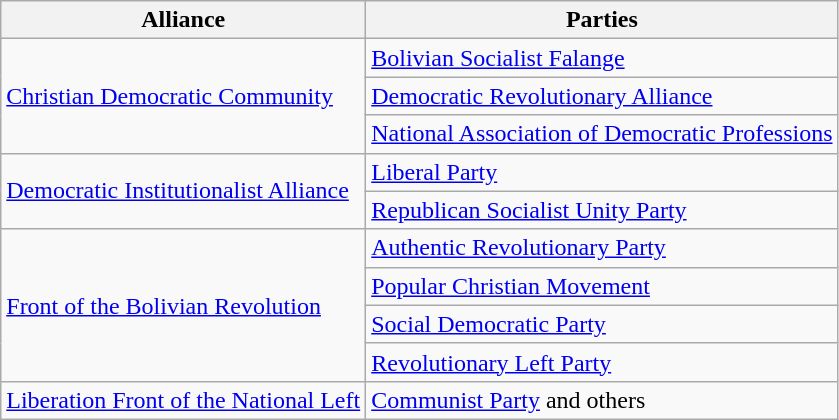<table class=wikitable>
<tr>
<th>Alliance</th>
<th>Parties</th>
</tr>
<tr>
<td rowspan=3><a href='#'>Christian Democratic Community</a></td>
<td><a href='#'>Bolivian Socialist Falange</a></td>
</tr>
<tr>
<td><a href='#'>Democratic Revolutionary Alliance</a></td>
</tr>
<tr>
<td><a href='#'>National Association of Democratic Professions</a></td>
</tr>
<tr>
<td rowspan=2><a href='#'>Democratic Institutionalist Alliance</a></td>
<td><a href='#'>Liberal Party</a></td>
</tr>
<tr>
<td><a href='#'>Republican Socialist Unity Party</a></td>
</tr>
<tr>
<td rowspan=4><a href='#'>Front of the Bolivian Revolution</a></td>
<td><a href='#'>Authentic Revolutionary Party</a></td>
</tr>
<tr>
<td><a href='#'>Popular Christian Movement</a></td>
</tr>
<tr>
<td><a href='#'>Social Democratic Party</a></td>
</tr>
<tr>
<td><a href='#'>Revolutionary Left Party</a></td>
</tr>
<tr>
<td><a href='#'>Liberation Front of the National Left</a></td>
<td><a href='#'>Communist Party</a> and others</td>
</tr>
</table>
